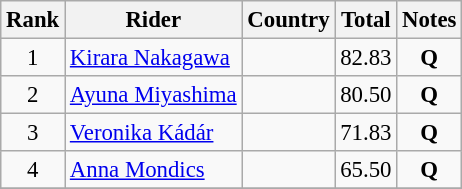<table class="wikitable sortable" style="font-size:95%; text-align:center;">
<tr>
<th>Rank</th>
<th>Rider</th>
<th>Country</th>
<th>Total</th>
<th>Notes</th>
</tr>
<tr>
<td>1</td>
<td align=left><a href='#'>Kirara Nakagawa</a></td>
<td align=left></td>
<td>82.83</td>
<td><strong>Q</strong></td>
</tr>
<tr>
<td>2</td>
<td align=left><a href='#'>Ayuna Miyashima</a></td>
<td align=left></td>
<td>80.50</td>
<td><strong>Q</strong></td>
</tr>
<tr>
<td>3</td>
<td align=left><a href='#'>Veronika Kádár</a></td>
<td align=left></td>
<td>71.83</td>
<td><strong>Q</strong></td>
</tr>
<tr>
<td>4</td>
<td align=left><a href='#'>Anna Mondics</a></td>
<td align=left></td>
<td>65.50</td>
<td><strong>Q</strong></td>
</tr>
<tr>
</tr>
</table>
